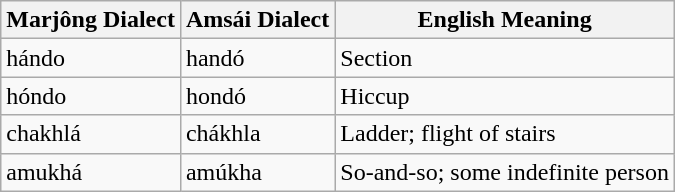<table class="wikitable">
<tr>
<th>Marjông Dialect</th>
<th>Amsái Dialect</th>
<th>English Meaning</th>
</tr>
<tr>
<td>hándo</td>
<td>handó</td>
<td>Section</td>
</tr>
<tr>
<td>hóndo</td>
<td>hondó</td>
<td>Hiccup</td>
</tr>
<tr>
<td>chakhlá</td>
<td>chákhla</td>
<td>Ladder; flight of stairs</td>
</tr>
<tr>
<td>amukhá</td>
<td>amúkha</td>
<td>So-and-so; some indefinite person</td>
</tr>
</table>
